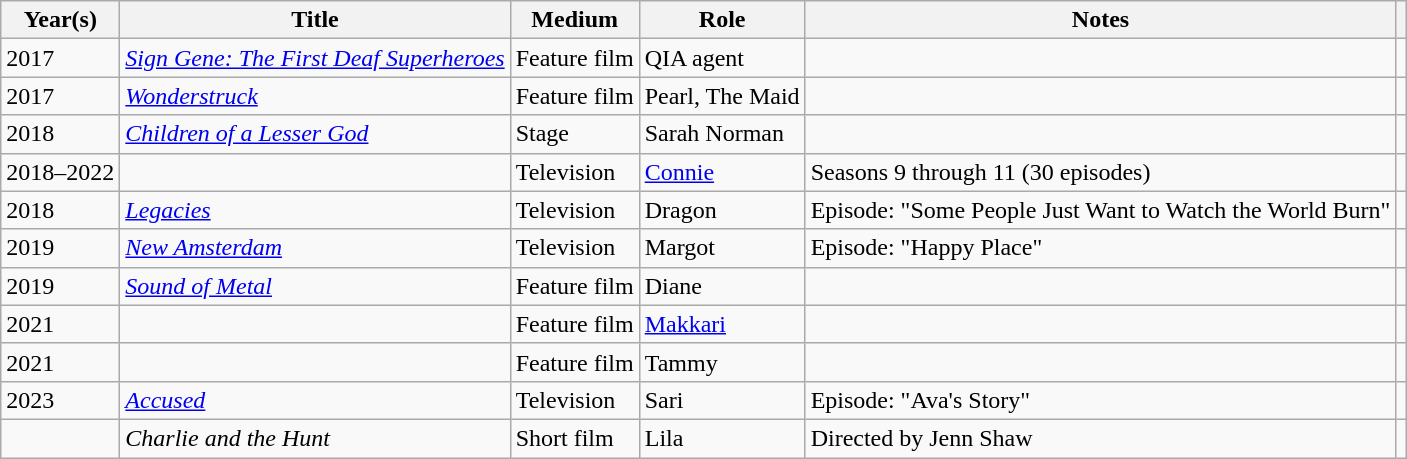<table class="wikitable sortable">
<tr>
<th>Year(s)</th>
<th>Title</th>
<th>Medium</th>
<th>Role</th>
<th scope="col" class="unsortable">Notes</th>
<th scope="col" class="unsortable"></th>
</tr>
<tr>
<td>2017</td>
<td><em><a href='#'>Sign Gene: The First Deaf Superheroes</a></em></td>
<td>Feature film</td>
<td>QIA agent</td>
<td></td>
<td></td>
</tr>
<tr>
<td>2017</td>
<td><em><a href='#'>Wonderstruck</a></em></td>
<td>Feature film</td>
<td>Pearl, The Maid</td>
<td></td>
<td></td>
</tr>
<tr>
<td>2018</td>
<td><em><a href='#'>Children of a Lesser God</a></em></td>
<td>Stage</td>
<td>Sarah Norman</td>
<td></td>
<td></td>
</tr>
<tr>
<td>2018–2022</td>
<td><em></em></td>
<td>Television</td>
<td><a href='#'>Connie</a></td>
<td>Seasons 9 through 11 (30 episodes)</td>
<td></td>
</tr>
<tr>
<td>2018</td>
<td><em><a href='#'>Legacies</a></em></td>
<td>Television</td>
<td>Dragon</td>
<td>Episode: "Some People Just Want to Watch the World Burn"</td>
<td></td>
</tr>
<tr>
<td>2019</td>
<td><em><a href='#'>New Amsterdam</a></em></td>
<td>Television</td>
<td>Margot</td>
<td>Episode: "Happy Place"</td>
<td></td>
</tr>
<tr>
<td>2019</td>
<td><em><a href='#'>Sound of Metal</a></em></td>
<td>Feature film</td>
<td>Diane</td>
<td></td>
<td></td>
</tr>
<tr>
<td>2021</td>
<td><em></em></td>
<td>Feature film</td>
<td><a href='#'>Makkari</a></td>
<td></td>
<td></td>
</tr>
<tr>
<td>2021</td>
<td><em></em></td>
<td>Feature film</td>
<td>Tammy</td>
<td></td>
<td></td>
</tr>
<tr>
<td>2023</td>
<td><em><a href='#'>Accused</a></em></td>
<td>Television</td>
<td>Sari</td>
<td>Episode: "Ava's Story"</td>
<td></td>
</tr>
<tr>
<td></td>
<td><em>Charlie and the Hunt</em></td>
<td>Short film</td>
<td>Lila</td>
<td>Directed by Jenn Shaw</td>
<td></td>
</tr>
</table>
